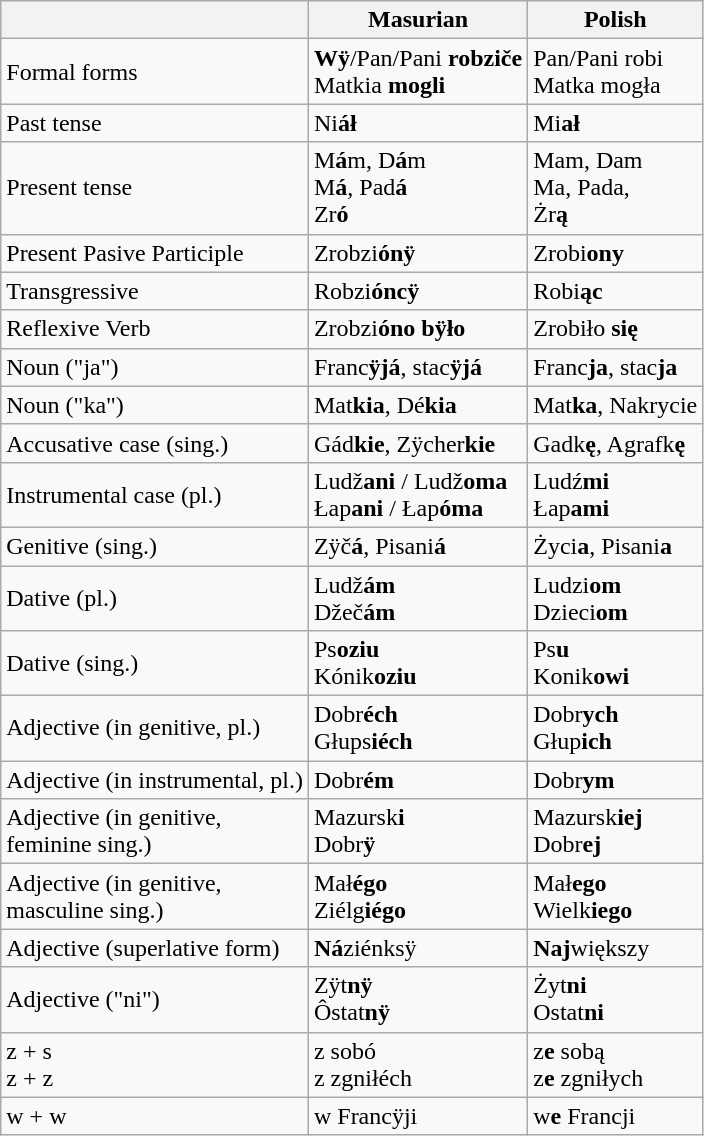<table class="wikitable">
<tr>
<th></th>
<th>Masurian</th>
<th>Polish</th>
</tr>
<tr>
<td>Formal forms</td>
<td><strong>Wÿ</strong>/Pan/Pani <strong>robziče</strong><br>Matkia <strong>mogli</strong></td>
<td>Pan/Pani robi<br>Matka mogła</td>
</tr>
<tr>
<td>Past tense</td>
<td>Ni<strong>áł</strong></td>
<td>Mi<strong>ał</strong></td>
</tr>
<tr>
<td>Present tense</td>
<td>M<strong>á</strong>m, D<strong>á</strong>m<br>M<strong>á</strong>, Pad<strong>á</strong><br>Zr<strong>ó</strong></td>
<td>Mam, Dam<br>Ma, Pada,<br>Żr<strong>ą</strong></td>
</tr>
<tr>
<td>Present Pasive Participle</td>
<td>Zrobzi<strong>ónÿ</strong></td>
<td>Zrobi<strong>ony</strong></td>
</tr>
<tr>
<td>Transgressive</td>
<td>Robzi<strong>óncÿ</strong></td>
<td>Robi<strong>ąc</strong></td>
</tr>
<tr>
<td>Reflexive Verb</td>
<td>Zrobzi<strong>óno</strong> <strong>bÿło</strong></td>
<td>Zrobiło <strong>się</strong></td>
</tr>
<tr>
<td>Noun ("ja")</td>
<td>Franc<strong>ÿjá</strong>, stac<strong>ÿjá</strong></td>
<td>Franc<strong>ja</strong>, stac<strong>ja</strong></td>
</tr>
<tr>
<td>Noun ("ka")</td>
<td>Mat<strong>kia</strong>, Dé<strong>kia</strong></td>
<td>Mat<strong>ka</strong>, Nakrycie</td>
</tr>
<tr>
<td>Accusative case (sing.)</td>
<td>Gád<strong>kie</strong>, Zÿcher<strong>kie</strong></td>
<td>Gadk<strong>ę</strong>, Agrafk<strong>ę</strong></td>
</tr>
<tr>
<td>Instrumental case (pl.)</td>
<td>Ludž<strong>ani</strong> / Ludž<strong>oma</strong><br>Łap<strong>ani</strong> / Łap<strong>óma</strong></td>
<td>Ludź<strong>mi</strong><br>Łap<strong>ami</strong></td>
</tr>
<tr>
<td>Genitive (sing.)</td>
<td>Zÿč<strong>á</strong>, Pisani<strong>á</strong></td>
<td>Życi<strong>a</strong>, Pisani<strong>a</strong></td>
</tr>
<tr>
<td>Dative (pl.)</td>
<td>Ludž<strong>ám</strong><br>Džeč<strong>ám</strong></td>
<td>Ludzi<strong>om</strong><br>Dzieci<strong>om</strong></td>
</tr>
<tr>
<td>Dative (sing.)</td>
<td>Ps<strong>oziu</strong><br>Kónik<strong>oziu</strong></td>
<td>Ps<strong>u</strong><br>Konik<strong>owi</strong></td>
</tr>
<tr>
<td>Adjective (in genitive, pl.)</td>
<td>Dobr<strong>éch</strong><br>Głups<strong>iéch</strong></td>
<td>Dobr<strong>ych</strong><br>Głup<strong>ich</strong></td>
</tr>
<tr>
<td>Adjective (in instrumental, pl.)</td>
<td>Dobr<strong>ém</strong></td>
<td>Dobr<strong>ym</strong></td>
</tr>
<tr>
<td>Adjective (in genitive,<br>feminine sing.)</td>
<td>Mazursk<strong>i</strong><br>Dobr<strong>ÿ</strong></td>
<td>Mazursk<strong>iej</strong><br>Dobr<strong>ej</strong></td>
</tr>
<tr>
<td>Adjective (in genitive,<br>masculine sing.)</td>
<td>Mał<strong>égo</strong><br>Ziélg<strong>iégo</strong></td>
<td>Mał<strong>ego</strong><br>Wielk<strong>iego</strong></td>
</tr>
<tr>
<td>Adjective (superlative form)</td>
<td><strong>Ná</strong>ziénksÿ</td>
<td><strong>Naj</strong>większy</td>
</tr>
<tr>
<td>Adjective ("ni")</td>
<td>Zÿt<strong>nÿ</strong><br>Ôstat<strong>nÿ</strong></td>
<td>Żyt<strong>ni</strong><br>Ostat<strong>ni</strong></td>
</tr>
<tr>
<td>z + s<br>z + z</td>
<td>z sobó<br>z zgniłéch</td>
<td>z<strong>e</strong> sobą<br>z<strong>e</strong> zgniłych</td>
</tr>
<tr>
<td>w + w</td>
<td>w Francÿji</td>
<td>w<strong>e</strong> Francji</td>
</tr>
</table>
